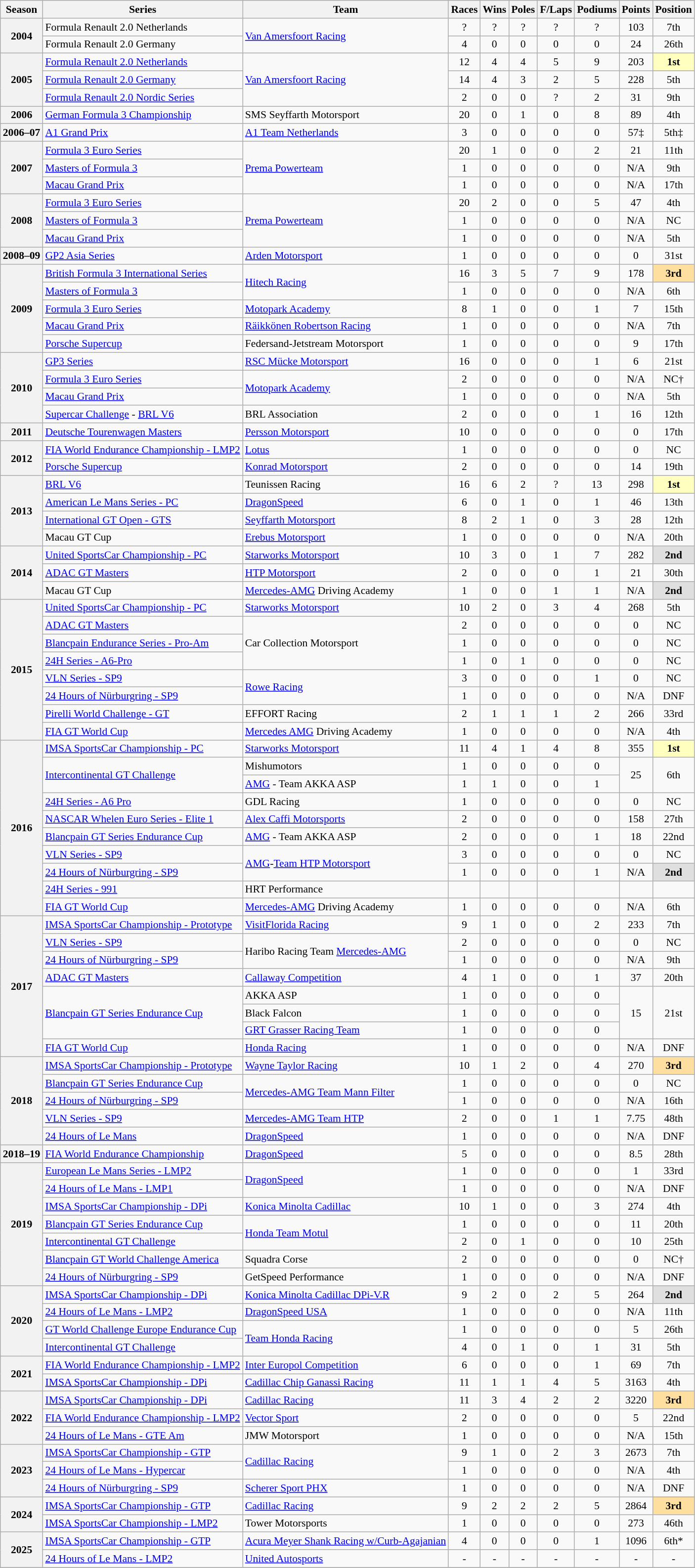<table class="wikitable" style="font-size: 90%; text-align:center">
<tr>
<th>Season</th>
<th>Series</th>
<th>Team</th>
<th>Races</th>
<th>Wins</th>
<th>Poles</th>
<th>F/Laps</th>
<th>Podiums</th>
<th>Points</th>
<th>Position</th>
</tr>
<tr>
<th rowspan=2>2004</th>
<td align=left>Formula Renault 2.0 Netherlands</td>
<td align=left rowspan=2><a href='#'>Van Amersfoort Racing</a></td>
<td>?</td>
<td>?</td>
<td>?</td>
<td>?</td>
<td>?</td>
<td>103</td>
<td>7th</td>
</tr>
<tr>
<td align=left>Formula Renault 2.0 Germany</td>
<td>4</td>
<td>0</td>
<td>0</td>
<td>0</td>
<td>0</td>
<td>24</td>
<td>26th</td>
</tr>
<tr>
<th rowspan=3>2005</th>
<td align=left><a href='#'>Formula Renault 2.0 Netherlands</a></td>
<td align=left rowspan=3><a href='#'>Van Amersfoort Racing</a></td>
<td>12</td>
<td>4</td>
<td>4</td>
<td>5</td>
<td>9</td>
<td>203</td>
<td style="background:#FFFFBF;"><strong>1st</strong></td>
</tr>
<tr>
<td align=left><a href='#'>Formula Renault 2.0 Germany</a></td>
<td>14</td>
<td>4</td>
<td>3</td>
<td>2</td>
<td>5</td>
<td>228</td>
<td>5th</td>
</tr>
<tr>
<td align=left><a href='#'>Formula Renault 2.0 Nordic Series</a></td>
<td>2</td>
<td>0</td>
<td>0</td>
<td>?</td>
<td>2</td>
<td>31</td>
<td>9th</td>
</tr>
<tr>
<th>2006</th>
<td align=left><a href='#'>German Formula 3 Championship</a></td>
<td align=left>SMS Seyffarth Motorsport</td>
<td>20</td>
<td>0</td>
<td>1</td>
<td>0</td>
<td>8</td>
<td>89</td>
<td>4th</td>
</tr>
<tr>
<th>2006–07</th>
<td align=left><a href='#'>A1 Grand Prix</a></td>
<td align=left><a href='#'>A1 Team Netherlands</a></td>
<td>3</td>
<td>0</td>
<td>0</td>
<td>0</td>
<td>0</td>
<td>57‡</td>
<td>5th‡</td>
</tr>
<tr>
<th rowspan=3>2007</th>
<td align=left><a href='#'>Formula 3 Euro Series</a></td>
<td align=left rowspan=3><a href='#'>Prema Powerteam</a></td>
<td>20</td>
<td>1</td>
<td>0</td>
<td>0</td>
<td>2</td>
<td>21</td>
<td>11th</td>
</tr>
<tr>
<td align=left><a href='#'>Masters of Formula 3</a></td>
<td>1</td>
<td>0</td>
<td>0</td>
<td>0</td>
<td>0</td>
<td>N/A</td>
<td>9th</td>
</tr>
<tr>
<td align=left><a href='#'>Macau Grand Prix</a></td>
<td>1</td>
<td>0</td>
<td>0</td>
<td>0</td>
<td>0</td>
<td>N/A</td>
<td>17th</td>
</tr>
<tr>
<th rowspan=3>2008</th>
<td align=left><a href='#'>Formula 3 Euro Series</a></td>
<td align=left rowspan=3><a href='#'>Prema Powerteam</a></td>
<td>20</td>
<td>2</td>
<td>0</td>
<td>0</td>
<td>5</td>
<td>47</td>
<td>4th</td>
</tr>
<tr>
<td align=left><a href='#'>Masters of Formula 3</a></td>
<td>1</td>
<td>0</td>
<td>0</td>
<td>0</td>
<td>0</td>
<td>N/A</td>
<td>NC</td>
</tr>
<tr>
<td align=left><a href='#'>Macau Grand Prix</a></td>
<td>1</td>
<td>0</td>
<td>0</td>
<td>0</td>
<td>0</td>
<td>N/A</td>
<td>5th</td>
</tr>
<tr>
<th>2008–09</th>
<td align=left><a href='#'>GP2 Asia Series</a></td>
<td align=left><a href='#'>Arden Motorsport</a></td>
<td>1</td>
<td>0</td>
<td>0</td>
<td>0</td>
<td>0</td>
<td>0</td>
<td>31st</td>
</tr>
<tr>
<th rowspan=5>2009</th>
<td align=left><a href='#'>British Formula 3 International Series</a></td>
<td align=left rowspan=2><a href='#'>Hitech Racing</a></td>
<td>16</td>
<td>3</td>
<td>5</td>
<td>7</td>
<td>9</td>
<td>178</td>
<td style="background:#FFDF9F;"><strong>3rd</strong></td>
</tr>
<tr>
<td align=left><a href='#'>Masters of Formula 3</a></td>
<td>1</td>
<td>0</td>
<td>0</td>
<td>0</td>
<td>0</td>
<td>N/A</td>
<td>6th</td>
</tr>
<tr>
<td align=left><a href='#'>Formula 3 Euro Series</a></td>
<td align=left><a href='#'>Motopark Academy</a></td>
<td>8</td>
<td>1</td>
<td>0</td>
<td>0</td>
<td>1</td>
<td>7</td>
<td>15th</td>
</tr>
<tr>
<td align=left><a href='#'>Macau Grand Prix</a></td>
<td align=left><a href='#'>Räikkönen Robertson Racing</a></td>
<td>1</td>
<td>0</td>
<td>0</td>
<td>0</td>
<td>0</td>
<td>N/A</td>
<td>7th</td>
</tr>
<tr>
<td align=left><a href='#'>Porsche Supercup</a></td>
<td align=left>Federsand-Jetstream Motorsport</td>
<td>1</td>
<td>0</td>
<td>0</td>
<td>0</td>
<td>0</td>
<td>9</td>
<td>17th</td>
</tr>
<tr>
<th rowspan="4">2010</th>
<td align=left><a href='#'>GP3 Series</a></td>
<td align=left><a href='#'>RSC Mücke Motorsport</a></td>
<td>16</td>
<td>0</td>
<td>0</td>
<td>0</td>
<td>1</td>
<td>6</td>
<td>21st</td>
</tr>
<tr>
<td align=left><a href='#'>Formula 3 Euro Series</a></td>
<td align=left rowspan=2><a href='#'>Motopark Academy</a></td>
<td>2</td>
<td>0</td>
<td>0</td>
<td>0</td>
<td>0</td>
<td>N/A</td>
<td>NC†</td>
</tr>
<tr>
<td align=left><a href='#'>Macau Grand Prix</a></td>
<td>1</td>
<td>0</td>
<td>0</td>
<td>0</td>
<td>0</td>
<td>N/A</td>
<td>5th</td>
</tr>
<tr>
<td align=left><a href='#'>Supercar Challenge</a> - <a href='#'>BRL V6</a></td>
<td align=left>BRL Association</td>
<td>2</td>
<td>0</td>
<td>0</td>
<td>0</td>
<td>1</td>
<td>16</td>
<td>12th</td>
</tr>
<tr>
<th>2011</th>
<td align=left><a href='#'>Deutsche Tourenwagen Masters</a></td>
<td align=left><a href='#'>Persson Motorsport</a></td>
<td>10</td>
<td>0</td>
<td>0</td>
<td>0</td>
<td>0</td>
<td>0</td>
<td>17th</td>
</tr>
<tr>
<th rowspan=2>2012</th>
<td align=left><a href='#'>FIA World Endurance Championship - LMP2</a></td>
<td align=left><a href='#'>Lotus</a></td>
<td>1</td>
<td>0</td>
<td>0</td>
<td>0</td>
<td>0</td>
<td>0</td>
<td>NC</td>
</tr>
<tr>
<td align=left><a href='#'>Porsche Supercup</a></td>
<td align=left><a href='#'>Konrad Motorsport</a></td>
<td>2</td>
<td>0</td>
<td>0</td>
<td>0</td>
<td>0</td>
<td>14</td>
<td>19th</td>
</tr>
<tr>
<th rowspan=4>2013</th>
<td align=left><a href='#'>BRL V6</a></td>
<td align=left>Teunissen Racing</td>
<td>16</td>
<td>6</td>
<td>2</td>
<td>?</td>
<td>13</td>
<td>298</td>
<td style="background:#FFFFBF;"><strong>1st</strong></td>
</tr>
<tr>
<td align=left><a href='#'>American Le Mans Series - PC</a></td>
<td align=left><a href='#'>DragonSpeed</a></td>
<td>6</td>
<td>0</td>
<td>1</td>
<td>0</td>
<td>1</td>
<td>46</td>
<td>13th</td>
</tr>
<tr>
<td align=left><a href='#'>International GT Open - GTS</a></td>
<td align=left><a href='#'>Seyffarth Motorsport</a></td>
<td>8</td>
<td>2</td>
<td>1</td>
<td>0</td>
<td>3</td>
<td>28</td>
<td>12th</td>
</tr>
<tr>
<td align=left>Macau GT Cup</td>
<td align=left><a href='#'>Erebus Motorsport</a></td>
<td>1</td>
<td>0</td>
<td>0</td>
<td>0</td>
<td>0</td>
<td>N/A</td>
<td>20th</td>
</tr>
<tr>
<th rowspan=3>2014</th>
<td align=left><a href='#'>United SportsCar Championship - PC</a></td>
<td align=left><a href='#'>Starworks Motorsport</a></td>
<td>10</td>
<td>3</td>
<td>0</td>
<td>1</td>
<td>7</td>
<td>282</td>
<td style="background:#dfdfdf;"><strong>2nd</strong></td>
</tr>
<tr>
<td align=left><a href='#'>ADAC GT Masters</a></td>
<td align=left><a href='#'>HTP Motorsport</a></td>
<td>2</td>
<td>0</td>
<td>0</td>
<td>0</td>
<td>1</td>
<td>21</td>
<td>30th</td>
</tr>
<tr>
<td align=left>Macau GT Cup</td>
<td align=left><a href='#'>Mercedes-AMG</a> Driving Academy</td>
<td>1</td>
<td>0</td>
<td>0</td>
<td>1</td>
<td>1</td>
<td>N/A</td>
<td style="background:#dfdfdf;"><strong>2nd</strong></td>
</tr>
<tr>
<th rowspan=8>2015</th>
<td align=left><a href='#'>United SportsCar Championship - PC</a></td>
<td align=left><a href='#'>Starworks Motorsport</a></td>
<td>10</td>
<td>2</td>
<td>0</td>
<td>3</td>
<td>4</td>
<td>268</td>
<td>5th</td>
</tr>
<tr>
<td align=left><a href='#'>ADAC GT Masters</a></td>
<td align=left rowspan=3>Car Collection Motorsport</td>
<td>2</td>
<td>0</td>
<td>0</td>
<td>0</td>
<td>0</td>
<td>0</td>
<td>NC</td>
</tr>
<tr>
<td align=left><a href='#'>Blancpain Endurance Series - Pro-Am</a></td>
<td>1</td>
<td>0</td>
<td>0</td>
<td>0</td>
<td>0</td>
<td>0</td>
<td>NC</td>
</tr>
<tr>
<td align=left><a href='#'>24H Series - A6-Pro</a></td>
<td>1</td>
<td>0</td>
<td>1</td>
<td>0</td>
<td>0</td>
<td>0</td>
<td>NC</td>
</tr>
<tr>
<td align=left><a href='#'>VLN Series - SP9</a></td>
<td align=left rowspan=2><a href='#'>Rowe Racing</a></td>
<td>3</td>
<td>0</td>
<td>0</td>
<td>0</td>
<td>1</td>
<td>0</td>
<td>NC</td>
</tr>
<tr>
<td align=left><a href='#'>24 Hours of Nürburgring - SP9</a></td>
<td>1</td>
<td>0</td>
<td>0</td>
<td>0</td>
<td>0</td>
<td>N/A</td>
<td>DNF</td>
</tr>
<tr>
<td align=left><a href='#'>Pirelli World Challenge - GT</a></td>
<td align=left>EFFORT Racing</td>
<td>2</td>
<td>1</td>
<td>1</td>
<td>1</td>
<td>2</td>
<td>266</td>
<td>33rd</td>
</tr>
<tr>
<td align=left><a href='#'>FIA GT World Cup</a></td>
<td align=left><a href='#'>Mercedes AMG</a> Driving Academy</td>
<td>1</td>
<td>0</td>
<td>0</td>
<td>0</td>
<td>0</td>
<td>N/A</td>
<td>4th</td>
</tr>
<tr>
<th rowspan="10">2016</th>
<td align=left><a href='#'>IMSA SportsCar Championship - PC</a></td>
<td align=left><a href='#'>Starworks Motorsport</a></td>
<td>11</td>
<td>4</td>
<td>1</td>
<td>4</td>
<td>8</td>
<td>355</td>
<td style="background:#FFFFBF;"><strong>1st</strong></td>
</tr>
<tr>
<td align=left rowspan=2><a href='#'>Intercontinental GT Challenge</a></td>
<td align=left>Mishumotors</td>
<td>1</td>
<td>0</td>
<td>0</td>
<td>0</td>
<td>0</td>
<td rowspan=2>25</td>
<td rowspan=2>6th</td>
</tr>
<tr>
<td align=left><a href='#'>AMG</a> - Team AKKA ASP</td>
<td>1</td>
<td>1</td>
<td>0</td>
<td>0</td>
<td>1</td>
</tr>
<tr>
<td align=left><a href='#'>24H Series - A6 Pro</a></td>
<td align=left>GDL Racing</td>
<td>1</td>
<td>0</td>
<td>0</td>
<td>0</td>
<td>0</td>
<td>0</td>
<td>NC</td>
</tr>
<tr>
<td align=left><a href='#'>NASCAR Whelen Euro Series - Elite 1</a></td>
<td align=left><a href='#'>Alex Caffi Motorsports</a></td>
<td>2</td>
<td>0</td>
<td>0</td>
<td>0</td>
<td>0</td>
<td>158</td>
<td>27th</td>
</tr>
<tr>
<td align=left><a href='#'>Blancpain GT Series Endurance Cup</a></td>
<td align=left><a href='#'>AMG</a> - Team AKKA ASP</td>
<td>2</td>
<td>0</td>
<td>0</td>
<td>0</td>
<td>1</td>
<td>18</td>
<td>22nd</td>
</tr>
<tr>
<td align=left><a href='#'>VLN Series - SP9</a></td>
<td align=left rowspan=2><a href='#'>AMG</a>-<a href='#'>Team HTP Motorsport</a></td>
<td>3</td>
<td>0</td>
<td>0</td>
<td>0</td>
<td>0</td>
<td>0</td>
<td>NC</td>
</tr>
<tr>
<td align=left><a href='#'>24 Hours of Nürburgring - SP9</a></td>
<td>1</td>
<td>0</td>
<td>0</td>
<td>0</td>
<td>1</td>
<td>N/A</td>
<td style="background:#dfdfdf;"><strong>2nd</strong></td>
</tr>
<tr>
<td align=left><a href='#'>24H Series - 991</a></td>
<td align=left>HRT Performance</td>
<td></td>
<td></td>
<td></td>
<td></td>
<td></td>
<td></td>
<td></td>
</tr>
<tr>
<td align=left><a href='#'>FIA GT World Cup</a></td>
<td align=left><a href='#'>Mercedes-AMG</a> Driving Academy</td>
<td>1</td>
<td>0</td>
<td>0</td>
<td>0</td>
<td>0</td>
<td>N/A</td>
<td>6th</td>
</tr>
<tr>
<th rowspan=8>2017</th>
<td align=left><a href='#'>IMSA SportsCar Championship - Prototype</a></td>
<td align=left><a href='#'>VisitFlorida Racing</a></td>
<td>9</td>
<td>1</td>
<td>0</td>
<td>0</td>
<td>2</td>
<td>233</td>
<td>7th</td>
</tr>
<tr>
<td align=left><a href='#'>VLN Series - SP9</a></td>
<td align=left rowspan=2>Haribo Racing Team <a href='#'>Mercedes-AMG</a></td>
<td>2</td>
<td>0</td>
<td>0</td>
<td>0</td>
<td>0</td>
<td>0</td>
<td>NC</td>
</tr>
<tr>
<td align=left><a href='#'>24 Hours of Nürburgring - SP9</a></td>
<td>1</td>
<td>0</td>
<td>0</td>
<td>0</td>
<td>0</td>
<td>N/A</td>
<td>9th</td>
</tr>
<tr>
<td align=left><a href='#'>ADAC GT Masters</a></td>
<td align=left><a href='#'>Callaway Competition</a></td>
<td>4</td>
<td>1</td>
<td>0</td>
<td>0</td>
<td>1</td>
<td>37</td>
<td>20th</td>
</tr>
<tr>
<td rowspan=3 align=left><a href='#'>Blancpain GT Series Endurance Cup</a></td>
<td align=left>AKKA ASP</td>
<td>1</td>
<td>0</td>
<td>0</td>
<td>0</td>
<td>0</td>
<td rowspan=3>15</td>
<td rowspan=3>21st</td>
</tr>
<tr>
<td align=left>Black Falcon</td>
<td>1</td>
<td>0</td>
<td>0</td>
<td>0</td>
<td>0</td>
</tr>
<tr>
<td align=left><a href='#'>GRT Grasser Racing Team</a></td>
<td>1</td>
<td>0</td>
<td>0</td>
<td>0</td>
<td>0</td>
</tr>
<tr>
<td align=left><a href='#'>FIA GT World Cup</a></td>
<td align=left><a href='#'>Honda Racing</a></td>
<td>1</td>
<td>0</td>
<td>0</td>
<td>0</td>
<td>0</td>
<td>N/A</td>
<td>DNF</td>
</tr>
<tr>
<th rowspan=5>2018</th>
<td align=left><a href='#'>IMSA SportsCar Championship - Prototype</a></td>
<td align=left><a href='#'>Wayne Taylor Racing</a></td>
<td>10</td>
<td>1</td>
<td>2</td>
<td>0</td>
<td>4</td>
<td>270</td>
<td style="background:#FFDF9F;"><strong>3rd</strong></td>
</tr>
<tr>
<td align=left><a href='#'>Blancpain GT Series Endurance Cup</a></td>
<td rowspan="2" align="left"><a href='#'>Mercedes-AMG Team Mann Filter</a></td>
<td>1</td>
<td>0</td>
<td>0</td>
<td>0</td>
<td>0</td>
<td>0</td>
<td>NC</td>
</tr>
<tr>
<td align="left"><a href='#'>24 Hours of Nürburgring - SP9</a></td>
<td>1</td>
<td>0</td>
<td>0</td>
<td>0</td>
<td>0</td>
<td>N/A</td>
<td>16th</td>
</tr>
<tr>
<td align="left"><a href='#'>VLN Series - SP9</a></td>
<td align="left"><a href='#'>Mercedes-AMG Team HTP</a></td>
<td>2</td>
<td>0</td>
<td>0</td>
<td>1</td>
<td>1</td>
<td>7.75</td>
<td>48th</td>
</tr>
<tr>
<td align=left><a href='#'>24 Hours of Le Mans</a></td>
<td align="left"><a href='#'>DragonSpeed</a></td>
<td>1</td>
<td>0</td>
<td>0</td>
<td>0</td>
<td>0</td>
<td>N/A</td>
<td>DNF</td>
</tr>
<tr>
<th>2018–19</th>
<td align=left><a href='#'>FIA World Endurance Championship</a></td>
<td align=left><a href='#'>DragonSpeed</a></td>
<td>5</td>
<td>0</td>
<td>0</td>
<td>0</td>
<td>0</td>
<td>8.5</td>
<td>28th</td>
</tr>
<tr>
<th rowspan="7">2019</th>
<td align=left><a href='#'>European Le Mans Series - LMP2</a></td>
<td rowspan="2" align=left><a href='#'>DragonSpeed</a></td>
<td>1</td>
<td>0</td>
<td>0</td>
<td>0</td>
<td>0</td>
<td>1</td>
<td>33rd</td>
</tr>
<tr>
<td align=left><a href='#'>24 Hours of Le Mans - LMP1</a></td>
<td>1</td>
<td>0</td>
<td>0</td>
<td>0</td>
<td>0</td>
<td>N/A</td>
<td>DNF</td>
</tr>
<tr>
<td align=left><a href='#'>IMSA SportsCar Championship - DPi</a></td>
<td align=left><a href='#'>Konica Minolta Cadillac</a></td>
<td>10</td>
<td>1</td>
<td>0</td>
<td>0</td>
<td>3</td>
<td>274</td>
<td>4th</td>
</tr>
<tr>
<td align=left><a href='#'>Blancpain GT Series Endurance Cup</a></td>
<td rowspan="2" align=left><a href='#'>Honda Team Motul</a></td>
<td>1</td>
<td>0</td>
<td>0</td>
<td>0</td>
<td>0</td>
<td>11</td>
<td>20th</td>
</tr>
<tr>
<td align=left><a href='#'>Intercontinental GT Challenge</a></td>
<td>2</td>
<td>0</td>
<td>1</td>
<td>0</td>
<td>0</td>
<td>10</td>
<td>25th</td>
</tr>
<tr>
<td align=left><a href='#'>Blancpain GT World Challenge America</a></td>
<td align=left>Squadra Corse</td>
<td>2</td>
<td>0</td>
<td>0</td>
<td>0</td>
<td>0</td>
<td>0</td>
<td>NC†</td>
</tr>
<tr>
<td align=left><a href='#'>24 Hours of Nürburgring - SP9</a></td>
<td align=left>GetSpeed Performance</td>
<td>1</td>
<td>0</td>
<td>0</td>
<td>0</td>
<td>0</td>
<td>N/A</td>
<td>DNF</td>
</tr>
<tr>
<th rowspan="4">2020</th>
<td align=left><a href='#'>IMSA SportsCar Championship - DPi</a></td>
<td align=left><a href='#'>Konica Minolta Cadillac DPi-V.R</a></td>
<td>9</td>
<td>2</td>
<td>0</td>
<td>2</td>
<td>5</td>
<td>264</td>
<td style="background:#dfdfdf;"><strong>2nd</strong></td>
</tr>
<tr>
<td align=left><a href='#'>24 Hours of Le Mans - LMP2</a></td>
<td align=left><a href='#'>DragonSpeed USA</a></td>
<td>1</td>
<td>0</td>
<td>0</td>
<td>0</td>
<td>0</td>
<td>N/A</td>
<td>11th</td>
</tr>
<tr>
<td align=left><a href='#'>GT World Challenge Europe Endurance Cup</a></td>
<td rowspan="2" align=left><a href='#'>Team Honda Racing</a></td>
<td>1</td>
<td>0</td>
<td>0</td>
<td>0</td>
<td>0</td>
<td>5</td>
<td>26th</td>
</tr>
<tr>
<td align=left><a href='#'>Intercontinental GT Challenge</a></td>
<td>4</td>
<td>0</td>
<td>1</td>
<td>0</td>
<td>1</td>
<td>31</td>
<td>5th</td>
</tr>
<tr>
<th rowspan="2">2021</th>
<td align=left><a href='#'>FIA World Endurance Championship - LMP2</a></td>
<td align=left><a href='#'>Inter Europol Competition</a></td>
<td>6</td>
<td>0</td>
<td>0</td>
<td>0</td>
<td>1</td>
<td>69</td>
<td>7th</td>
</tr>
<tr>
<td align=left><a href='#'>IMSA SportsCar Championship - DPi</a></td>
<td align=left><a href='#'>Cadillac Chip Ganassi Racing</a></td>
<td>11</td>
<td>1</td>
<td>1</td>
<td>4</td>
<td>5</td>
<td>3163</td>
<td>4th</td>
</tr>
<tr>
<th rowspan="3">2022</th>
<td align=left><a href='#'>IMSA SportsCar Championship - DPi</a></td>
<td align=left><a href='#'>Cadillac Racing</a></td>
<td>11</td>
<td>3</td>
<td>4</td>
<td>2</td>
<td>2</td>
<td>3220</td>
<td style="background:#FFDF9F;"><strong>3rd</strong></td>
</tr>
<tr>
<td align=left><a href='#'>FIA World Endurance Championship - LMP2</a></td>
<td align=left><a href='#'>Vector Sport</a></td>
<td>2</td>
<td>0</td>
<td>0</td>
<td>0</td>
<td>0</td>
<td>5</td>
<td>22nd</td>
</tr>
<tr>
<td align=left><a href='#'>24 Hours of Le Mans - GTE Am</a></td>
<td align=left>JMW Motorsport</td>
<td>1</td>
<td>0</td>
<td>0</td>
<td>0</td>
<td>0</td>
<td>N/A</td>
<td>15th</td>
</tr>
<tr>
<th rowspan="3">2023</th>
<td align=left><a href='#'>IMSA SportsCar Championship - GTP</a></td>
<td rowspan="2" align="left"><a href='#'>Cadillac Racing</a></td>
<td>9</td>
<td>1</td>
<td>0</td>
<td>2</td>
<td>3</td>
<td>2673</td>
<td>7th</td>
</tr>
<tr>
<td align=left><a href='#'>24 Hours of Le Mans - Hypercar</a></td>
<td>1</td>
<td>0</td>
<td>0</td>
<td>0</td>
<td>0</td>
<td>N/A</td>
<td>4th</td>
</tr>
<tr>
<td align=left><a href='#'>24 Hours of Nürburgring - SP9</a></td>
<td align=left><a href='#'>Scherer Sport PHX</a></td>
<td>1</td>
<td>0</td>
<td>0</td>
<td>0</td>
<td>0</td>
<td>N/A</td>
<td>DNF</td>
</tr>
<tr>
<th rowspan=2>2024</th>
<td align=left><a href='#'>IMSA SportsCar Championship - GTP</a></td>
<td align=left><a href='#'>Cadillac Racing</a></td>
<td>9</td>
<td>2</td>
<td>2</td>
<td>2</td>
<td>5</td>
<td>2864</td>
<td style="background:#FFDF9F;"><strong>3rd</strong></td>
</tr>
<tr>
<td align=left><a href='#'>IMSA SportsCar Championship - LMP2</a></td>
<td align=left>Tower Motorsports</td>
<td>1</td>
<td>0</td>
<td>0</td>
<td>0</td>
<td>0</td>
<td>273</td>
<td>46th</td>
</tr>
<tr>
<th rowspan="2">2025</th>
<td align=left><a href='#'>IMSA SportsCar Championship - GTP</a></td>
<td align=left><a href='#'>Acura Meyer Shank Racing w/Curb-Agajanian</a></td>
<td>4</td>
<td>0</td>
<td>0</td>
<td>0</td>
<td>1</td>
<td>1096</td>
<td>6th*</td>
</tr>
<tr>
<td align="left"><a href='#'>24 Hours of Le Mans - LMP2</a></td>
<td align="left"><a href='#'>United Autosports</a></td>
<td>-</td>
<td>-</td>
<td>-</td>
<td>-</td>
<td>-</td>
<td>-</td>
<td>-</td>
</tr>
<tr>
</tr>
</table>
